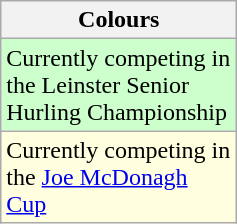<table class="wikitable">
<tr>
<th width="150">Colours</th>
</tr>
<tr style="background:#ccffcc">
<td>Currently competing in the Leinster Senior Hurling Championship</td>
</tr>
<tr style="background:#FFFFE0">
<td>Currently competing in the <a href='#'>Joe McDonagh Cup</a></td>
</tr>
</table>
